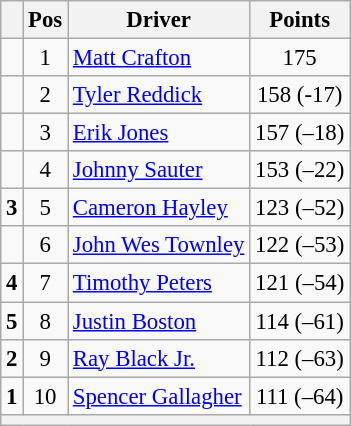<table class="wikitable" style="font-size: 95%;">
<tr>
<th></th>
<th>Pos</th>
<th>Driver</th>
<th>Points</th>
</tr>
<tr>
<td align="left"></td>
<td style="text-align:center;">1</td>
<td><a href='#'>Matt Crafton</a></td>
<td style="text-align:center;">175</td>
</tr>
<tr>
<td align="left"></td>
<td style="text-align:center;">2</td>
<td><a href='#'>Tyler Reddick</a></td>
<td style="text-align:center;">158 (-17)</td>
</tr>
<tr>
<td align="left"></td>
<td style="text-align:center;">3</td>
<td><a href='#'>Erik Jones</a></td>
<td style="text-align:center;">157 (–18)</td>
</tr>
<tr>
<td align="left"></td>
<td style="text-align:center;">4</td>
<td><a href='#'>Johnny Sauter</a></td>
<td style="text-align:center;">153 (–22)</td>
</tr>
<tr>
<td align="left"> <strong>3</strong></td>
<td style="text-align:center;">5</td>
<td><a href='#'>Cameron Hayley</a></td>
<td style="text-align:center;">123 (–52)</td>
</tr>
<tr>
<td align="left"></td>
<td style="text-align:center;">6</td>
<td><a href='#'>John Wes Townley</a></td>
<td style="text-align:center;">122 (–53)</td>
</tr>
<tr>
<td align="left"> <strong>4</strong></td>
<td style="text-align:center;">7</td>
<td><a href='#'>Timothy Peters</a></td>
<td style="text-align:center;">121 (–54)</td>
</tr>
<tr>
<td align="left"> <strong>5</strong></td>
<td style="text-align:center;">8</td>
<td><a href='#'>Justin Boston</a></td>
<td style="text-align:center;">114 (–61)</td>
</tr>
<tr>
<td align="left"> <strong>2</strong></td>
<td style="text-align:center;">9</td>
<td><a href='#'>Ray Black Jr.</a></td>
<td style="text-align:center;">112 (–63)</td>
</tr>
<tr>
<td align="left"> <strong>1</strong></td>
<td style="text-align:center;">10</td>
<td><a href='#'>Spencer Gallagher</a></td>
<td style="text-align:center;">111 (–64)</td>
</tr>
<tr>
<th colspan="9"></th>
</tr>
</table>
